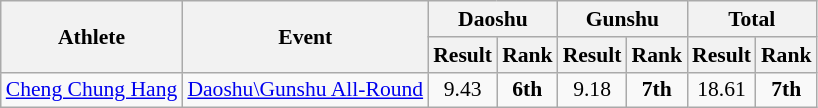<table class=wikitable style="font-size:90%">
<tr>
<th rowspan="2">Athlete</th>
<th rowspan="2">Event</th>
<th colspan="2">Daoshu</th>
<th colspan="2">Gunshu</th>
<th colspan="2">Total</th>
</tr>
<tr>
<th>Result</th>
<th>Rank</th>
<th>Result</th>
<th>Rank</th>
<th>Result</th>
<th>Rank</th>
</tr>
<tr>
<td><a href='#'>Cheng Chung Hang</a></td>
<td><a href='#'>Daoshu\Gunshu All-Round</a></td>
<td align=center>9.43</td>
<td align=center><strong>6th</strong></td>
<td align=center>9.18</td>
<td align=center><strong>7th</strong></td>
<td align=center>18.61</td>
<td align=center><strong>7th</strong></td>
</tr>
</table>
